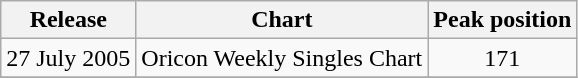<table class="wikitable">
<tr>
<th>Release</th>
<th>Chart</th>
<th>Peak position</th>
</tr>
<tr>
<td>27 July 2005</td>
<td>Oricon Weekly Singles Chart</td>
<td align="center">171</td>
</tr>
<tr>
</tr>
</table>
